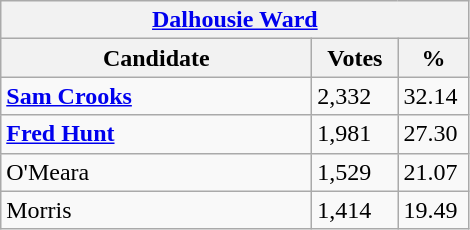<table class="wikitable">
<tr>
<th colspan="3"><a href='#'>Dalhousie Ward</a></th>
</tr>
<tr>
<th style="width: 200px">Candidate</th>
<th style="width: 50px">Votes</th>
<th style="width: 40px">%</th>
</tr>
<tr>
<td><strong><a href='#'>Sam Crooks</a></strong></td>
<td>2,332</td>
<td>32.14</td>
</tr>
<tr>
<td><strong><a href='#'>Fred Hunt</a></strong></td>
<td>1,981</td>
<td>27.30</td>
</tr>
<tr>
<td>O'Meara</td>
<td>1,529</td>
<td>21.07</td>
</tr>
<tr>
<td>Morris</td>
<td>1,414</td>
<td>19.49</td>
</tr>
</table>
